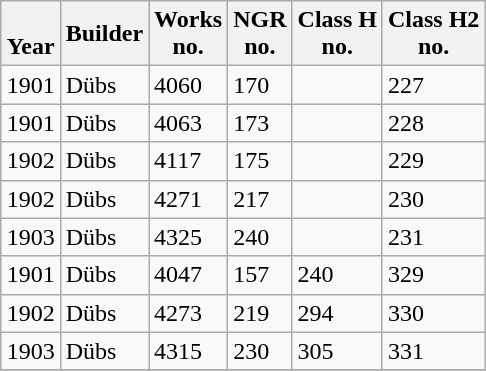<table class="wikitable collapsible collapsed sortable" style="margin:0.5em auto; font-size:100%;">
<tr>
<th><br>Year</th>
<th>Builder<br></th>
<th>Works<br>no.</th>
<th>NGR<br>no.</th>
<th>Class H<br>no.</th>
<th>Class H2<br>no.</th>
</tr>
<tr>
<td>1901</td>
<td>Dübs</td>
<td>4060</td>
<td>170</td>
<td></td>
<td>227</td>
</tr>
<tr>
<td>1901</td>
<td>Dübs</td>
<td>4063</td>
<td>173</td>
<td></td>
<td>228</td>
</tr>
<tr>
<td>1902</td>
<td>Dübs</td>
<td>4117</td>
<td>175</td>
<td></td>
<td>229</td>
</tr>
<tr>
<td>1902</td>
<td>Dübs</td>
<td>4271</td>
<td>217</td>
<td></td>
<td>230</td>
</tr>
<tr>
<td>1903</td>
<td>Dübs</td>
<td>4325</td>
<td>240</td>
<td></td>
<td>231</td>
</tr>
<tr>
<td>1901</td>
<td>Dübs</td>
<td>4047</td>
<td>157</td>
<td>240</td>
<td>329</td>
</tr>
<tr>
<td>1902</td>
<td>Dübs</td>
<td>4273</td>
<td>219</td>
<td>294</td>
<td>330</td>
</tr>
<tr>
<td>1903</td>
<td>Dübs</td>
<td>4315</td>
<td>230</td>
<td>305</td>
<td>331</td>
</tr>
<tr>
</tr>
</table>
